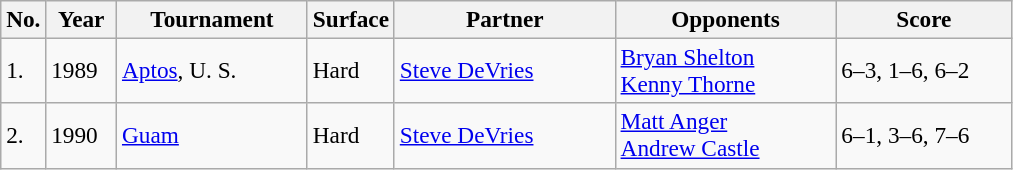<table class="sortable wikitable" style=font-size:97%>
<tr>
<th style="width:20px" class="unsortable">No.</th>
<th style="width:40px">Year</th>
<th style="width:120px">Tournament</th>
<th style="width:50px">Surface</th>
<th style="width:140px">Partner</th>
<th style="width:140px">Opponents</th>
<th style="width:110px" class="unsortable">Score</th>
</tr>
<tr>
<td>1.</td>
<td>1989</td>
<td><a href='#'>Aptos</a>, U. S.</td>
<td>Hard</td>
<td>  <a href='#'>Steve DeVries</a></td>
<td> <a href='#'>Bryan Shelton</a><br> <a href='#'>Kenny Thorne</a></td>
<td>6–3, 1–6, 6–2</td>
</tr>
<tr>
<td>2.</td>
<td>1990</td>
<td><a href='#'>Guam</a></td>
<td>Hard</td>
<td>  <a href='#'>Steve DeVries</a></td>
<td> <a href='#'>Matt Anger</a><br> <a href='#'>Andrew Castle</a></td>
<td>6–1, 3–6, 7–6</td>
</tr>
</table>
